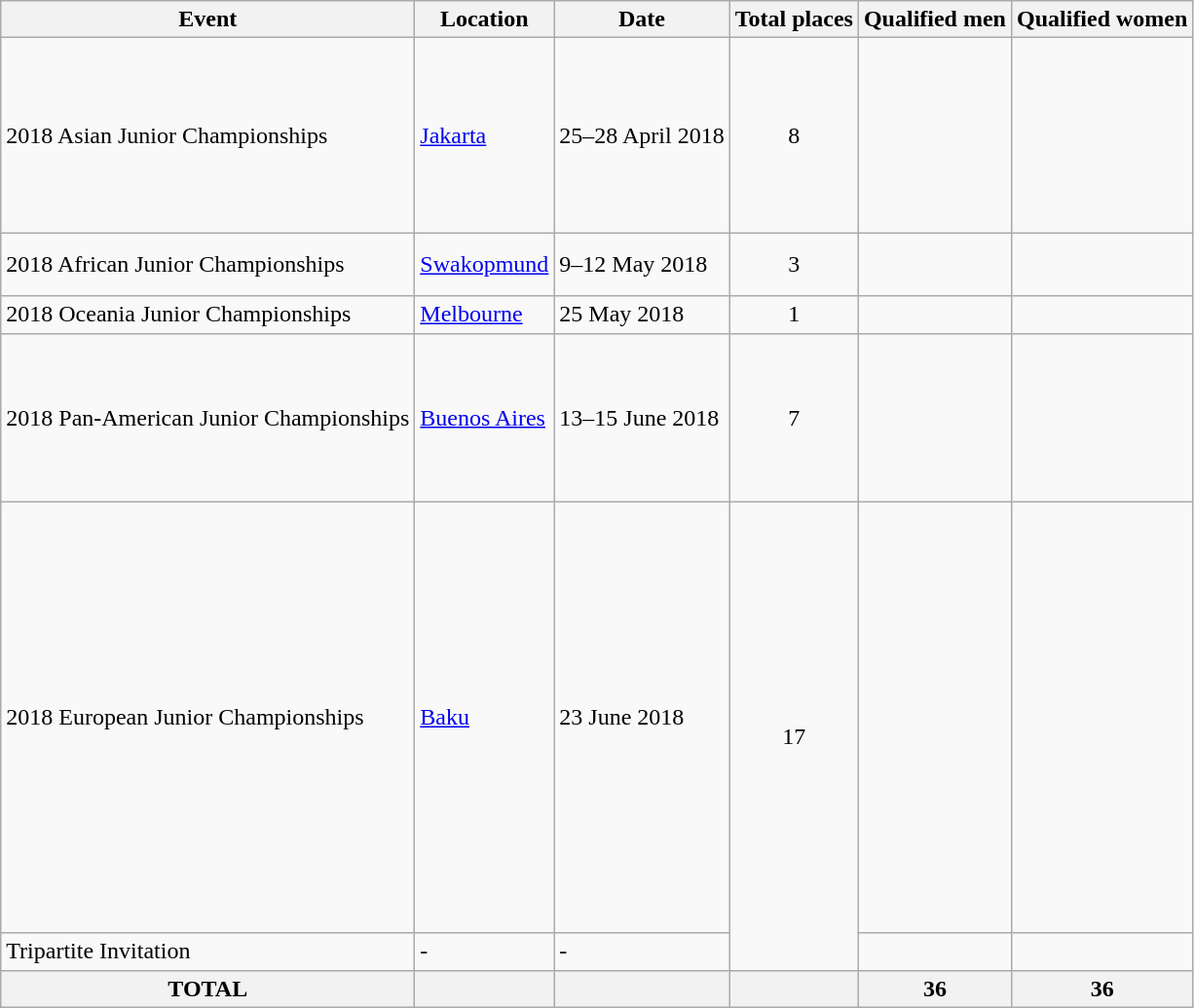<table class="wikitable">
<tr>
<th>Event</th>
<th>Location</th>
<th>Date</th>
<th>Total places</th>
<th>Qualified men</th>
<th>Qualified women</th>
</tr>
<tr>
<td>2018 Asian Junior Championships</td>
<td> <a href='#'>Jakarta</a></td>
<td>25–28 April 2018</td>
<td align="center">8</td>
<td><br><br><br><br><br><br><br></td>
<td><br><br><br><br><br><br><br></td>
</tr>
<tr>
<td>2018 African Junior Championships</td>
<td> <a href='#'>Swakopmund</a></td>
<td>9–12 May 2018</td>
<td align="center">3</td>
<td><br></td>
<td><br><br></td>
</tr>
<tr>
<td>2018 Oceania Junior Championships</td>
<td> <a href='#'>Melbourne</a></td>
<td>25 May 2018</td>
<td align="center">1</td>
<td></td>
<td></td>
</tr>
<tr>
<td>2018 Pan-American Junior Championships</td>
<td> <a href='#'>Buenos Aires</a></td>
<td>13–15 June 2018</td>
<td align=center>7</td>
<td><br><br><br><br><br><br></td>
<td><br><br><br><br><br><br></td>
</tr>
<tr>
<td>2018 European Junior Championships</td>
<td> <a href='#'>Baku</a></td>
<td>23 June 2018</td>
<td align="center" rowspan=2>17</td>
<td valign=top><br><br><br><br><br><br><br><br><br><br><br><br><br><br><br><br></td>
<td><br><br><br><br><br><br><br><br><br><br><br><br><br><br><br><br></td>
</tr>
<tr>
<td>Tripartite Invitation</td>
<td>-</td>
<td>-</td>
<td></td>
<td></td>
</tr>
<tr>
<th>TOTAL</th>
<th></th>
<th></th>
<th></th>
<th>36</th>
<th>36</th>
</tr>
</table>
